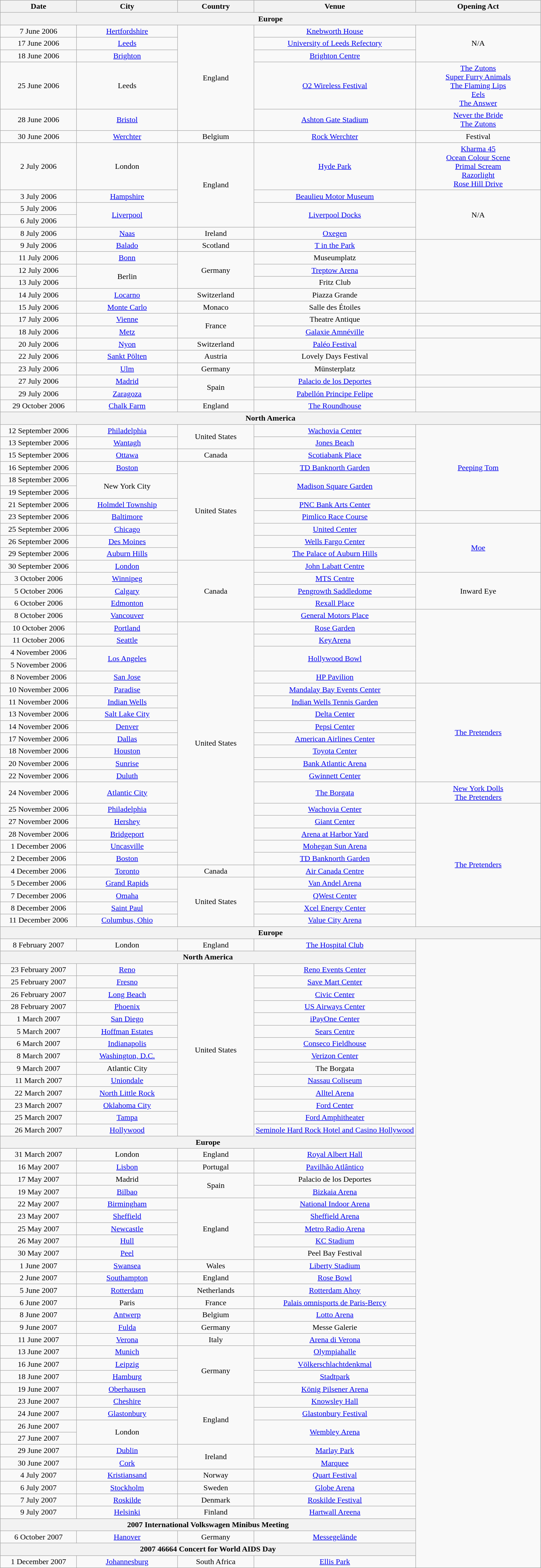<table class="wikitable" style="text-align:center;">
<tr>
<th style="width:150px;">Date</th>
<th style="width:200px;">City</th>
<th style="width:150px;">Country</th>
<th>Venue</th>
<th style="width:250px;">Opening Act</th>
</tr>
<tr>
<th colspan="5">Europe</th>
</tr>
<tr>
<td>7 June 2006</td>
<td><a href='#'>Hertfordshire</a></td>
<td rowspan="5">England</td>
<td><a href='#'>Knebworth House</a></td>
<td rowspan="3">N/A</td>
</tr>
<tr>
<td>17 June 2006</td>
<td><a href='#'>Leeds</a></td>
<td><a href='#'>University of Leeds Refectory</a></td>
</tr>
<tr>
<td>18 June 2006</td>
<td><a href='#'>Brighton</a></td>
<td><a href='#'>Brighton Centre</a></td>
</tr>
<tr>
<td>25 June 2006</td>
<td>Leeds</td>
<td><a href='#'>O2 Wireless Festival</a></td>
<td><a href='#'>The Zutons</a><br><a href='#'>Super Furry Animals</a><br><a href='#'>The Flaming Lips</a><br><a href='#'>Eels</a><br><a href='#'>The Answer</a></td>
</tr>
<tr>
<td>28 June 2006</td>
<td><a href='#'>Bristol</a></td>
<td><a href='#'>Ashton Gate Stadium</a></td>
<td><a href='#'>Never the Bride</a><br><a href='#'>The Zutons</a></td>
</tr>
<tr>
<td>30 June 2006</td>
<td><a href='#'>Werchter</a></td>
<td>Belgium</td>
<td><a href='#'>Rock Werchter</a></td>
<td>Festival</td>
</tr>
<tr>
<td>2 July 2006</td>
<td>London</td>
<td rowspan="4">England</td>
<td><a href='#'>Hyde Park</a></td>
<td><a href='#'>Kharma 45</a><br><a href='#'>Ocean Colour Scene</a><br><a href='#'>Primal Scream</a><br><a href='#'>Razorlight</a><br><a href='#'>Rose Hill Drive</a></td>
</tr>
<tr>
<td>3 July 2006</td>
<td><a href='#'>Hampshire</a></td>
<td><a href='#'>Beaulieu Motor Museum</a></td>
<td rowspan="4">N/A</td>
</tr>
<tr>
<td>5 July 2006</td>
<td rowspan="2"><a href='#'>Liverpool</a></td>
<td rowspan="2"><a href='#'>Liverpool Docks</a></td>
</tr>
<tr>
<td>6 July 2006</td>
</tr>
<tr>
<td>8 July 2006</td>
<td><a href='#'>Naas</a></td>
<td>Ireland</td>
<td><a href='#'>Oxegen</a></td>
</tr>
<tr>
<td>9 July 2006</td>
<td><a href='#'>Balado</a></td>
<td>Scotland</td>
<td><a href='#'>T in the Park</a></td>
</tr>
<tr>
<td>11 July 2006</td>
<td><a href='#'>Bonn</a></td>
<td rowspan="3">Germany</td>
<td>Museumplatz</td>
</tr>
<tr>
<td>12 July 2006</td>
<td rowspan="2">Berlin</td>
<td><a href='#'>Treptow Arena</a></td>
</tr>
<tr>
<td>13 July 2006</td>
<td>Fritz Club</td>
</tr>
<tr>
<td>14 July 2006</td>
<td><a href='#'>Locarno</a></td>
<td>Switzerland</td>
<td>Piazza Grande</td>
</tr>
<tr>
<td>15 July 2006</td>
<td><a href='#'>Monte Carlo</a></td>
<td>Monaco</td>
<td>Salle des Étoiles</td>
<td></td>
</tr>
<tr>
<td>17 July 2006</td>
<td><a href='#'>Vienne</a></td>
<td rowspan="2">France</td>
<td>Theatre Antique</td>
</tr>
<tr>
<td>18 July 2006</td>
<td><a href='#'>Metz</a></td>
<td><a href='#'>Galaxie Amnéville</a></td>
<td></td>
</tr>
<tr>
<td>20 July 2006</td>
<td><a href='#'>Nyon</a></td>
<td>Switzerland</td>
<td><a href='#'>Paléo Festival</a></td>
</tr>
<tr>
<td>22 July 2006</td>
<td><a href='#'>Sankt Pölten</a></td>
<td>Austria</td>
<td>Lovely Days Festival</td>
</tr>
<tr>
<td>23 July 2006</td>
<td><a href='#'>Ulm</a></td>
<td>Germany</td>
<td>Münsterplatz</td>
</tr>
<tr>
<td>27 July 2006</td>
<td><a href='#'>Madrid</a></td>
<td rowspan="2">Spain</td>
<td><a href='#'>Palacio de los Deportes</a></td>
<td></td>
</tr>
<tr>
<td>29 July 2006</td>
<td><a href='#'>Zaragoza</a></td>
<td><a href='#'>Pabellón Principe Felipe</a></td>
</tr>
<tr>
<td>29 October 2006</td>
<td><a href='#'>Chalk Farm</a></td>
<td>England</td>
<td><a href='#'>The Roundhouse</a></td>
</tr>
<tr>
<th colspan="5">North America</th>
</tr>
<tr>
<td>12 September 2006</td>
<td><a href='#'>Philadelphia</a></td>
<td rowspan="2">United States</td>
<td><a href='#'>Wachovia Center</a></td>
<td rowspan="7"><a href='#'>Peeping Tom</a></td>
</tr>
<tr>
<td>13 September 2006</td>
<td><a href='#'>Wantagh</a></td>
<td><a href='#'>Jones Beach</a></td>
</tr>
<tr>
<td>15 September 2006</td>
<td><a href='#'>Ottawa</a></td>
<td>Canada</td>
<td><a href='#'>Scotiabank Place</a></td>
</tr>
<tr>
<td>16 September 2006</td>
<td><a href='#'>Boston</a></td>
<td rowspan="8">United States</td>
<td><a href='#'>TD Banknorth Garden</a></td>
</tr>
<tr>
<td>18 September 2006</td>
<td rowspan="2">New York City</td>
<td rowspan="2"><a href='#'>Madison Square Garden</a></td>
</tr>
<tr>
<td>19 September 2006</td>
</tr>
<tr>
<td>21 September 2006</td>
<td><a href='#'>Holmdel Township</a></td>
<td><a href='#'>PNC Bank Arts Center</a></td>
</tr>
<tr>
<td>23 September 2006</td>
<td><a href='#'>Baltimore</a></td>
<td><a href='#'>Pimlico Race Course</a></td>
</tr>
<tr>
<td>25 September 2006</td>
<td><a href='#'>Chicago</a></td>
<td><a href='#'>United Center</a></td>
<td rowspan="4"><a href='#'>Moe</a></td>
</tr>
<tr>
<td>26 September 2006</td>
<td><a href='#'>Des Moines</a></td>
<td><a href='#'>Wells Fargo Center</a></td>
</tr>
<tr>
<td>29 September 2006</td>
<td><a href='#'>Auburn Hills</a></td>
<td><a href='#'>The Palace of Auburn Hills</a></td>
</tr>
<tr>
<td>30 September 2006</td>
<td><a href='#'>London</a></td>
<td rowspan="5">Canada</td>
<td><a href='#'>John Labatt Centre</a></td>
</tr>
<tr>
<td>3 October 2006</td>
<td><a href='#'>Winnipeg</a></td>
<td><a href='#'>MTS Centre</a></td>
<td rowspan="3">Inward Eye</td>
</tr>
<tr>
<td>5 October 2006</td>
<td><a href='#'>Calgary</a></td>
<td><a href='#'>Pengrowth Saddledome</a></td>
</tr>
<tr>
<td>6 October 2006</td>
<td><a href='#'>Edmonton</a></td>
<td><a href='#'>Rexall Place</a></td>
</tr>
<tr>
<td>8 October 2006</td>
<td><a href='#'>Vancouver</a></td>
<td><a href='#'>General Motors Place</a></td>
</tr>
<tr>
<td>10 October 2006</td>
<td><a href='#'>Portland</a></td>
<td rowspan="19">United States</td>
<td><a href='#'>Rose Garden</a></td>
</tr>
<tr>
<td>11 October 2006</td>
<td><a href='#'>Seattle</a></td>
<td><a href='#'>KeyArena</a></td>
</tr>
<tr>
<td>4 November 2006</td>
<td rowspan="2"><a href='#'>Los Angeles</a></td>
<td rowspan="2"><a href='#'>Hollywood Bowl</a></td>
</tr>
<tr>
<td>5 November 2006</td>
</tr>
<tr>
<td>8 November 2006</td>
<td><a href='#'>San Jose</a></td>
<td><a href='#'>HP Pavilion</a></td>
</tr>
<tr>
<td>10 November 2006</td>
<td><a href='#'>Paradise</a></td>
<td><a href='#'>Mandalay Bay Events Center</a></td>
<td rowspan="8"><a href='#'>The Pretenders</a></td>
</tr>
<tr>
<td>11 November 2006</td>
<td><a href='#'>Indian Wells</a></td>
<td><a href='#'>Indian Wells Tennis Garden</a></td>
</tr>
<tr>
<td>13 November 2006</td>
<td><a href='#'>Salt Lake City</a></td>
<td><a href='#'>Delta Center</a></td>
</tr>
<tr>
<td>14 November 2006</td>
<td><a href='#'>Denver</a></td>
<td><a href='#'>Pepsi Center</a></td>
</tr>
<tr>
<td>17 November 2006</td>
<td><a href='#'>Dallas</a></td>
<td><a href='#'>American Airlines Center</a></td>
</tr>
<tr>
<td>18 November 2006</td>
<td><a href='#'>Houston</a></td>
<td><a href='#'>Toyota Center</a></td>
</tr>
<tr>
<td>20 November 2006</td>
<td><a href='#'>Sunrise</a></td>
<td><a href='#'>Bank Atlantic Arena</a></td>
</tr>
<tr>
<td>22 November 2006</td>
<td><a href='#'>Duluth</a></td>
<td><a href='#'>Gwinnett Center</a></td>
</tr>
<tr>
<td>24 November 2006</td>
<td><a href='#'>Atlantic City</a></td>
<td><a href='#'>The Borgata</a></td>
<td><a href='#'>New York Dolls</a><br><a href='#'>The Pretenders</a></td>
</tr>
<tr>
<td>25 November 2006</td>
<td><a href='#'>Philadelphia</a></td>
<td><a href='#'>Wachovia Center</a></td>
<td rowspan="10"><a href='#'>The Pretenders</a></td>
</tr>
<tr>
<td>27 November 2006</td>
<td><a href='#'>Hershey</a></td>
<td><a href='#'>Giant Center</a></td>
</tr>
<tr>
<td>28 November 2006</td>
<td><a href='#'>Bridgeport</a></td>
<td><a href='#'>Arena at Harbor Yard</a></td>
</tr>
<tr>
<td>1 December 2006</td>
<td><a href='#'>Uncasville</a></td>
<td><a href='#'>Mohegan Sun Arena</a></td>
</tr>
<tr>
<td>2 December 2006</td>
<td><a href='#'>Boston</a></td>
<td><a href='#'>TD Banknorth Garden</a></td>
</tr>
<tr>
<td>4 December 2006</td>
<td><a href='#'>Toronto</a></td>
<td>Canada</td>
<td><a href='#'>Air Canada Centre</a></td>
</tr>
<tr>
<td>5 December 2006</td>
<td><a href='#'>Grand Rapids</a></td>
<td rowspan="4">United States</td>
<td><a href='#'>Van Andel Arena</a></td>
</tr>
<tr>
<td>7 December 2006</td>
<td><a href='#'>Omaha</a></td>
<td><a href='#'>QWest Center</a></td>
</tr>
<tr>
<td>8 December 2006</td>
<td><a href='#'>Saint Paul</a></td>
<td><a href='#'>Xcel Energy Center</a></td>
</tr>
<tr>
<td>11 December 2006</td>
<td><a href='#'>Columbus, Ohio</a></td>
<td><a href='#'>Value City Arena</a></td>
</tr>
<tr>
<th colspan="5">Europe</th>
</tr>
<tr>
<td>8 February 2007</td>
<td>London</td>
<td>England</td>
<td><a href='#'>The Hospital Club</a></td>
</tr>
<tr>
<th colspan="4">North America</th>
</tr>
<tr>
<td>23 February 2007</td>
<td><a href='#'>Reno</a></td>
<td rowspan="14">United States</td>
<td><a href='#'>Reno Events Center</a></td>
</tr>
<tr>
<td>25 February 2007</td>
<td><a href='#'>Fresno</a></td>
<td><a href='#'>Save Mart Center</a></td>
</tr>
<tr>
<td>26 February 2007</td>
<td><a href='#'>Long Beach</a></td>
<td><a href='#'>Civic Center</a></td>
</tr>
<tr>
<td>28 February 2007</td>
<td><a href='#'>Phoenix</a></td>
<td><a href='#'>US Airways Center</a></td>
</tr>
<tr>
<td>1 March 2007</td>
<td><a href='#'>San Diego</a></td>
<td><a href='#'>iPayOne Center</a></td>
</tr>
<tr>
<td>5 March 2007</td>
<td><a href='#'>Hoffman Estates</a></td>
<td><a href='#'>Sears Centre</a></td>
</tr>
<tr>
<td>6 March 2007</td>
<td><a href='#'>Indianapolis</a></td>
<td><a href='#'>Conseco Fieldhouse</a></td>
</tr>
<tr>
<td>8 March 2007</td>
<td><a href='#'>Washington, D.C.</a></td>
<td><a href='#'>Verizon Center</a></td>
</tr>
<tr>
<td>9 March 2007</td>
<td>Atlantic City</td>
<td>The Borgata</td>
</tr>
<tr>
<td>11 March 2007</td>
<td><a href='#'>Uniondale</a></td>
<td><a href='#'>Nassau Coliseum</a></td>
</tr>
<tr>
<td>22 March 2007</td>
<td><a href='#'>North Little Rock</a></td>
<td><a href='#'>Alltel Arena</a></td>
</tr>
<tr>
<td>23 March 2007</td>
<td><a href='#'>Oklahoma City</a></td>
<td><a href='#'>Ford Center</a></td>
</tr>
<tr>
<td>25 March 2007</td>
<td><a href='#'>Tampa</a></td>
<td><a href='#'>Ford Amphitheater</a></td>
</tr>
<tr>
<td>26 March 2007</td>
<td><a href='#'>Hollywood</a></td>
<td><a href='#'>Seminole Hard Rock Hotel and Casino Hollywood</a></td>
</tr>
<tr>
<th colspan="4">Europe</th>
</tr>
<tr>
<td>31 March 2007</td>
<td>London</td>
<td>England</td>
<td><a href='#'>Royal Albert Hall</a></td>
</tr>
<tr>
<td>16 May 2007</td>
<td><a href='#'>Lisbon</a></td>
<td>Portugal</td>
<td><a href='#'>Pavilhão Atlântico</a></td>
</tr>
<tr>
<td>17 May 2007</td>
<td>Madrid</td>
<td rowspan="2">Spain</td>
<td>Palacio de los Deportes</td>
</tr>
<tr>
<td>19 May 2007</td>
<td><a href='#'>Bilbao</a></td>
<td><a href='#'>Bizkaia Arena</a></td>
</tr>
<tr>
<td>22 May 2007</td>
<td><a href='#'>Birmingham</a></td>
<td rowspan="5">England</td>
<td><a href='#'>National Indoor Arena</a></td>
</tr>
<tr>
<td>23 May 2007</td>
<td><a href='#'>Sheffield</a></td>
<td><a href='#'>Sheffield Arena</a></td>
</tr>
<tr>
<td>25 May 2007</td>
<td><a href='#'>Newcastle</a></td>
<td><a href='#'>Metro Radio Arena</a></td>
</tr>
<tr>
<td>26 May 2007</td>
<td><a href='#'>Hull</a></td>
<td><a href='#'>KC Stadium</a></td>
</tr>
<tr>
<td>30 May 2007</td>
<td><a href='#'>Peel</a></td>
<td>Peel Bay Festival</td>
</tr>
<tr>
<td>1 June 2007</td>
<td><a href='#'>Swansea</a></td>
<td>Wales</td>
<td><a href='#'>Liberty Stadium</a></td>
</tr>
<tr>
<td>2 June 2007</td>
<td><a href='#'>Southampton</a></td>
<td>England</td>
<td><a href='#'>Rose Bowl</a></td>
</tr>
<tr>
<td>5 June 2007</td>
<td><a href='#'>Rotterdam</a></td>
<td>Netherlands</td>
<td><a href='#'>Rotterdam Ahoy</a></td>
</tr>
<tr>
<td>6 June 2007</td>
<td>Paris</td>
<td>France</td>
<td><a href='#'>Palais omnisports de Paris-Bercy</a></td>
</tr>
<tr>
<td>8 June 2007</td>
<td><a href='#'>Antwerp</a></td>
<td>Belgium</td>
<td><a href='#'>Lotto Arena</a></td>
</tr>
<tr>
<td>9 June 2007</td>
<td><a href='#'>Fulda</a></td>
<td>Germany</td>
<td>Messe Galerie</td>
</tr>
<tr>
<td>11 June 2007</td>
<td><a href='#'>Verona</a></td>
<td>Italy</td>
<td><a href='#'>Arena di Verona</a></td>
</tr>
<tr>
<td>13 June 2007</td>
<td><a href='#'>Munich</a></td>
<td rowspan="4">Germany</td>
<td><a href='#'>Olympiahalle</a></td>
</tr>
<tr>
<td>16 June 2007</td>
<td><a href='#'>Leipzig</a></td>
<td><a href='#'>Völkerschlachtdenkmal</a></td>
</tr>
<tr>
<td>18 June 2007</td>
<td><a href='#'>Hamburg</a></td>
<td><a href='#'>Stadtpark</a></td>
</tr>
<tr>
<td>19 June 2007</td>
<td><a href='#'>Oberhausen</a></td>
<td><a href='#'>König Pilsener Arena</a></td>
</tr>
<tr>
<td>23 June 2007</td>
<td><a href='#'>Cheshire</a></td>
<td rowspan="4">England</td>
<td><a href='#'>Knowsley Hall</a></td>
</tr>
<tr>
<td>24 June 2007</td>
<td><a href='#'>Glastonbury</a></td>
<td><a href='#'>Glastonbury Festival</a></td>
</tr>
<tr>
<td>26 June 2007</td>
<td rowspan="2">London</td>
<td rowspan="2"><a href='#'>Wembley Arena</a></td>
</tr>
<tr>
<td>27 June 2007</td>
</tr>
<tr>
<td>29 June 2007</td>
<td><a href='#'>Dublin</a></td>
<td rowspan="2">Ireland</td>
<td><a href='#'>Marlay Park</a></td>
</tr>
<tr>
<td>30 June 2007</td>
<td><a href='#'>Cork</a></td>
<td><a href='#'>Marquee</a></td>
</tr>
<tr>
<td>4 July 2007</td>
<td><a href='#'>Kristiansand</a></td>
<td>Norway</td>
<td><a href='#'>Quart Festival</a></td>
</tr>
<tr>
<td>6 July 2007</td>
<td><a href='#'>Stockholm</a></td>
<td>Sweden</td>
<td><a href='#'>Globe Arena</a></td>
</tr>
<tr>
<td>7 July 2007</td>
<td><a href='#'>Roskilde</a></td>
<td>Denmark</td>
<td><a href='#'>Roskilde Festival</a></td>
</tr>
<tr>
<td>9 July 2007</td>
<td><a href='#'>Helsinki</a></td>
<td>Finland</td>
<td><a href='#'>Hartwall Areena</a></td>
</tr>
<tr>
<th colspan="4">2007 International Volkswagen Minibus Meeting</th>
</tr>
<tr>
<td>6 October 2007</td>
<td><a href='#'>Hanover</a></td>
<td>Germany</td>
<td><a href='#'>Messegelände</a></td>
</tr>
<tr>
<th colspan="4">2007 46664 Concert for World AIDS Day</th>
</tr>
<tr>
<td>1 December 2007</td>
<td><a href='#'>Johannesburg</a></td>
<td>South Africa</td>
<td><a href='#'>Ellis Park</a></td>
</tr>
</table>
